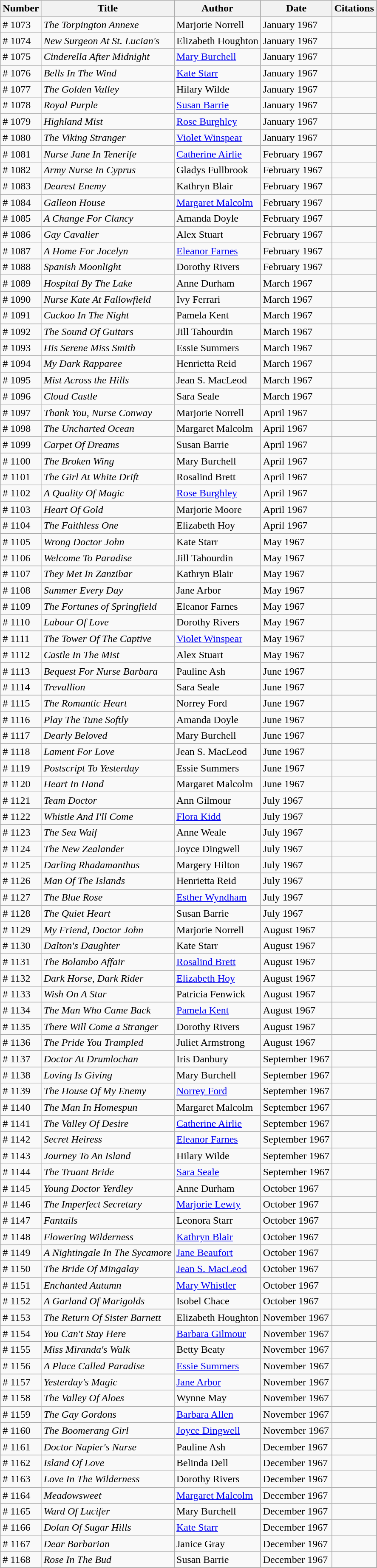<table class="wikitable">
<tr>
<th>Number</th>
<th>Title</th>
<th>Author</th>
<th>Date</th>
<th>Citations</th>
</tr>
<tr>
<td># 1073</td>
<td><em>The Torpington Annexe</em></td>
<td>Marjorie Norrell</td>
<td>January 1967</td>
<td></td>
</tr>
<tr>
<td># 1074</td>
<td><em>New Surgeon At St. Lucian's</em></td>
<td>Elizabeth Houghton</td>
<td>January 1967</td>
<td></td>
</tr>
<tr>
<td># 1075</td>
<td><em>Cinderella After Midnight</em></td>
<td><a href='#'>Mary Burchell</a></td>
<td>January 1967</td>
<td></td>
</tr>
<tr>
<td># 1076</td>
<td><em>Bells In The Wind</em></td>
<td><a href='#'>Kate Starr</a></td>
<td>January 1967</td>
<td></td>
</tr>
<tr>
<td># 1077</td>
<td><em>The Golden Valley</em></td>
<td>Hilary Wilde</td>
<td>January 1967</td>
<td></td>
</tr>
<tr>
<td># 1078</td>
<td><em>Royal Purple</em></td>
<td><a href='#'>Susan Barrie</a></td>
<td>January 1967</td>
<td></td>
</tr>
<tr>
<td># 1079</td>
<td><em>Highland Mist</em></td>
<td><a href='#'>Rose Burghley</a></td>
<td>January 1967</td>
<td></td>
</tr>
<tr>
<td># 1080</td>
<td><em>The Viking Stranger</em></td>
<td><a href='#'>Violet Winspear</a></td>
<td>January 1967</td>
<td></td>
</tr>
<tr>
<td># 1081</td>
<td><em>Nurse Jane In Tenerife</em></td>
<td><a href='#'>Catherine Airlie</a></td>
<td>February 1967</td>
<td></td>
</tr>
<tr>
<td># 1082</td>
<td><em>Army Nurse In Cyprus</em></td>
<td>Gladys Fullbrook</td>
<td>February 1967</td>
<td></td>
</tr>
<tr>
<td># 1083</td>
<td><em>Dearest Enemy</em></td>
<td>Kathryn Blair</td>
<td>February 1967</td>
<td></td>
</tr>
<tr>
<td># 1084</td>
<td><em>Galleon House</em></td>
<td><a href='#'>Margaret Malcolm</a></td>
<td>February 1967</td>
<td></td>
</tr>
<tr>
<td># 1085</td>
<td><em>A Change For Clancy</em></td>
<td>Amanda Doyle</td>
<td>February 1967</td>
<td></td>
</tr>
<tr>
<td># 1086</td>
<td><em>Gay Cavalier</em></td>
<td>Alex Stuart</td>
<td>February 1967</td>
<td></td>
</tr>
<tr>
<td># 1087</td>
<td><em>A Home For Jocelyn</em></td>
<td><a href='#'>Eleanor Farnes</a></td>
<td>February 1967</td>
<td></td>
</tr>
<tr>
<td># 1088</td>
<td><em>Spanish Moonlight</em></td>
<td>Dorothy Rivers</td>
<td>February 1967</td>
<td></td>
</tr>
<tr>
<td># 1089</td>
<td><em>Hospital By The Lake</em></td>
<td>Anne Durham</td>
<td>March 1967</td>
<td></td>
</tr>
<tr>
<td># 1090</td>
<td><em>Nurse Kate At Fallowfield</em></td>
<td>Ivy Ferrari</td>
<td>March 1967</td>
<td></td>
</tr>
<tr>
<td># 1091</td>
<td><em>Cuckoo In The Night</em></td>
<td>Pamela Kent</td>
<td>March 1967</td>
<td></td>
</tr>
<tr>
<td># 1092</td>
<td><em>The Sound Of Guitars</em></td>
<td>Jill Tahourdin</td>
<td>March 1967</td>
<td></td>
</tr>
<tr>
<td># 1093</td>
<td><em>His Serene Miss Smith</em></td>
<td>Essie Summers</td>
<td>March 1967</td>
<td></td>
</tr>
<tr>
<td># 1094</td>
<td><em>My Dark Rapparee</em></td>
<td>Henrietta Reid</td>
<td>March 1967</td>
<td></td>
</tr>
<tr>
<td># 1095</td>
<td><em>Mist Across the Hills</em></td>
<td>Jean S. MacLeod</td>
<td>March 1967</td>
<td></td>
</tr>
<tr>
<td># 1096</td>
<td><em>Cloud Castle</em></td>
<td>Sara Seale</td>
<td>March 1967</td>
<td></td>
</tr>
<tr>
<td># 1097</td>
<td><em>Thank You, Nurse Conway</em></td>
<td>Marjorie Norrell</td>
<td>April 1967</td>
<td></td>
</tr>
<tr>
<td># 1098</td>
<td><em>The Uncharted Ocean</em></td>
<td>Margaret Malcolm</td>
<td>April 1967</td>
<td></td>
</tr>
<tr>
<td># 1099</td>
<td><em>Carpet Of Dreams</em></td>
<td>Susan Barrie</td>
<td>April 1967</td>
<td></td>
</tr>
<tr>
<td># 1100</td>
<td><em>The Broken Wing</em></td>
<td>Mary Burchell</td>
<td>April 1967</td>
<td></td>
</tr>
<tr>
<td># 1101</td>
<td><em>The Girl At White Drift</em></td>
<td>Rosalind Brett</td>
<td>April 1967</td>
<td></td>
</tr>
<tr>
<td># 1102</td>
<td><em>A Quality Of Magic</em></td>
<td><a href='#'>Rose Burghley</a></td>
<td>April 1967</td>
<td></td>
</tr>
<tr>
<td># 1103</td>
<td><em>Heart Of Gold</em></td>
<td>Marjorie Moore</td>
<td>April 1967</td>
<td></td>
</tr>
<tr>
<td># 1104</td>
<td><em>The Faithless One</em></td>
<td>Elizabeth Hoy</td>
<td>April 1967</td>
<td></td>
</tr>
<tr>
<td># 1105</td>
<td><em>Wrong Doctor John</em></td>
<td>Kate Starr</td>
<td>May 1967</td>
<td></td>
</tr>
<tr>
<td># 1106</td>
<td><em>Welcome To Paradise</em></td>
<td>Jill Tahourdin</td>
<td>May 1967</td>
<td></td>
</tr>
<tr>
<td># 1107</td>
<td><em>They Met In Zanzibar</em></td>
<td>Kathryn Blair</td>
<td>May 1967</td>
<td></td>
</tr>
<tr>
<td># 1108</td>
<td><em>Summer Every Day</em></td>
<td>Jane Arbor</td>
<td>May 1967</td>
<td></td>
</tr>
<tr>
<td># 1109</td>
<td><em>The Fortunes of Springfield</em></td>
<td>Eleanor Farnes</td>
<td>May 1967</td>
<td></td>
</tr>
<tr>
<td># 1110</td>
<td><em>Labour Of Love</em></td>
<td>Dorothy Rivers</td>
<td>May 1967</td>
<td></td>
</tr>
<tr>
<td># 1111</td>
<td><em>The Tower Of The Captive</em></td>
<td><a href='#'>Violet Winspear</a></td>
<td>May 1967</td>
<td></td>
</tr>
<tr>
<td># 1112</td>
<td><em>Castle In The Mist</em></td>
<td>Alex Stuart</td>
<td>May 1967</td>
<td></td>
</tr>
<tr>
<td># 1113</td>
<td><em>Bequest For Nurse Barbara</em></td>
<td>Pauline Ash</td>
<td>June 1967</td>
<td></td>
</tr>
<tr>
<td># 1114</td>
<td><em>Trevallion</em></td>
<td>Sara Seale</td>
<td>June 1967</td>
<td></td>
</tr>
<tr>
<td># 1115</td>
<td><em>The Romantic Heart</em></td>
<td>Norrey Ford</td>
<td>June 1967</td>
<td></td>
</tr>
<tr>
<td># 1116</td>
<td><em>Play The Tune Softly</em></td>
<td>Amanda Doyle</td>
<td>June 1967</td>
<td></td>
</tr>
<tr>
<td># 1117</td>
<td><em>Dearly Beloved</em></td>
<td>Mary Burchell</td>
<td>June 1967</td>
<td></td>
</tr>
<tr>
<td># 1118</td>
<td><em>Lament For Love</em></td>
<td>Jean S. MacLeod</td>
<td>June 1967</td>
<td></td>
</tr>
<tr>
<td># 1119</td>
<td><em>Postscript To Yesterday</em></td>
<td>Essie Summers</td>
<td>June 1967</td>
<td></td>
</tr>
<tr>
<td># 1120</td>
<td><em>Heart In Hand</em></td>
<td>Margaret Malcolm</td>
<td>June 1967</td>
<td></td>
</tr>
<tr>
<td># 1121</td>
<td><em>Team Doctor</em></td>
<td>Ann Gilmour</td>
<td>July 1967</td>
<td></td>
</tr>
<tr>
<td># 1122</td>
<td><em>Whistle And I'll Come</em></td>
<td><a href='#'>Flora Kidd</a></td>
<td>July 1967</td>
<td></td>
</tr>
<tr>
<td># 1123</td>
<td><em>The Sea Waif</em></td>
<td>Anne Weale</td>
<td>July 1967</td>
<td></td>
</tr>
<tr>
<td># 1124</td>
<td><em>The New Zealander</em></td>
<td>Joyce Dingwell</td>
<td>July 1967</td>
<td></td>
</tr>
<tr>
<td># 1125</td>
<td><em>Darling Rhadamanthus</em></td>
<td>Margery Hilton</td>
<td>July 1967</td>
<td></td>
</tr>
<tr>
<td># 1126</td>
<td><em>Man Of The Islands</em></td>
<td>Henrietta Reid</td>
<td>July 1967</td>
<td></td>
</tr>
<tr>
<td># 1127</td>
<td><em>The Blue Rose</em></td>
<td><a href='#'>Esther Wyndham</a></td>
<td>July 1967</td>
<td></td>
</tr>
<tr>
<td># 1128</td>
<td><em>The Quiet Heart</em></td>
<td>Susan Barrie</td>
<td>July 1967</td>
<td></td>
</tr>
<tr>
<td># 1129</td>
<td><em>My Friend, Doctor John</em></td>
<td>Marjorie Norrell</td>
<td>August 1967</td>
<td></td>
</tr>
<tr>
<td># 1130</td>
<td><em>Dalton's Daughter</em></td>
<td>Kate Starr</td>
<td>August 1967</td>
<td></td>
</tr>
<tr>
<td># 1131</td>
<td><em>The Bolambo Affair</em></td>
<td><a href='#'>Rosalind Brett</a></td>
<td>August 1967</td>
<td></td>
</tr>
<tr>
<td># 1132</td>
<td><em>Dark Horse, Dark Rider</em></td>
<td><a href='#'>Elizabeth Hoy</a></td>
<td>August 1967</td>
<td></td>
</tr>
<tr>
<td># 1133</td>
<td><em>Wish On A Star</em></td>
<td>Patricia Fenwick</td>
<td>August 1967</td>
<td></td>
</tr>
<tr>
<td># 1134</td>
<td><em>The Man Who Came Back</em></td>
<td><a href='#'>Pamela Kent</a></td>
<td>August 1967</td>
<td></td>
</tr>
<tr>
<td># 1135</td>
<td><em>There Will Come a Stranger</em></td>
<td>Dorothy Rivers</td>
<td>August 1967</td>
<td></td>
</tr>
<tr>
<td># 1136</td>
<td><em>The Pride You Trampled</em></td>
<td>Juliet Armstrong</td>
<td>August 1967</td>
<td></td>
</tr>
<tr>
<td># 1137</td>
<td><em>Doctor At Drumlochan</em></td>
<td>Iris Danbury</td>
<td>September 1967</td>
<td></td>
</tr>
<tr>
<td># 1138</td>
<td><em>Loving Is Giving</em></td>
<td>Mary Burchell</td>
<td>September 1967</td>
<td></td>
</tr>
<tr>
<td># 1139</td>
<td><em>The House Of My Enemy</em></td>
<td><a href='#'>Norrey Ford</a></td>
<td>September 1967</td>
<td></td>
</tr>
<tr>
<td># 1140</td>
<td><em>The Man In Homespun</em></td>
<td>Margaret Malcolm</td>
<td>September 1967</td>
<td></td>
</tr>
<tr>
<td># 1141</td>
<td><em>The Valley Of Desire</em></td>
<td><a href='#'>Catherine Airlie</a></td>
<td>September 1967</td>
<td></td>
</tr>
<tr>
<td># 1142</td>
<td><em>Secret Heiress</em></td>
<td><a href='#'>Eleanor Farnes</a></td>
<td>September 1967</td>
<td></td>
</tr>
<tr>
<td># 1143</td>
<td><em>Journey To An Island</em></td>
<td>Hilary Wilde</td>
<td>September 1967</td>
<td></td>
</tr>
<tr>
<td># 1144</td>
<td><em>The Truant Bride</em></td>
<td><a href='#'>Sara Seale</a></td>
<td>September 1967</td>
<td></td>
</tr>
<tr>
<td># 1145</td>
<td><em>Young Doctor Yerdley</em></td>
<td>Anne Durham</td>
<td>October 1967</td>
<td></td>
</tr>
<tr>
<td># 1146</td>
<td><em>The Imperfect Secretary</em></td>
<td><a href='#'>Marjorie Lewty</a></td>
<td>October 1967</td>
<td></td>
</tr>
<tr>
<td># 1147</td>
<td><em>Fantails</em></td>
<td>Leonora Starr</td>
<td>October 1967</td>
<td></td>
</tr>
<tr>
<td># 1148</td>
<td><em>Flowering Wilderness</em></td>
<td><a href='#'>Kathryn Blair</a></td>
<td>October 1967</td>
<td></td>
</tr>
<tr>
<td># 1149</td>
<td><em>A Nightingale In The Sycamore</em></td>
<td><a href='#'>Jane Beaufort</a></td>
<td>October 1967</td>
<td></td>
</tr>
<tr>
<td># 1150</td>
<td><em>The Bride Of Mingalay</em></td>
<td><a href='#'>Jean S. MacLeod</a></td>
<td>October 1967</td>
<td></td>
</tr>
<tr>
<td># 1151</td>
<td><em>Enchanted Autumn</em></td>
<td><a href='#'>Mary Whistler</a></td>
<td>October 1967</td>
<td></td>
</tr>
<tr>
<td># 1152</td>
<td><em>A Garland Of Marigolds</em></td>
<td>Isobel Chace</td>
<td>October 1967</td>
<td></td>
</tr>
<tr>
<td># 1153</td>
<td><em>The Return Of Sister Barnett</em></td>
<td>Elizabeth Houghton</td>
<td>November 1967</td>
<td></td>
</tr>
<tr>
<td># 1154</td>
<td><em>You Can't Stay Here</em></td>
<td><a href='#'>Barbara Gilmour</a></td>
<td>November 1967</td>
<td></td>
</tr>
<tr>
<td># 1155</td>
<td><em>Miss Miranda's Walk</em></td>
<td>Betty Beaty</td>
<td>November 1967</td>
<td></td>
</tr>
<tr>
<td># 1156</td>
<td><em>A Place Called Paradise</em></td>
<td><a href='#'>Essie Summers</a></td>
<td>November 1967</td>
<td></td>
</tr>
<tr>
<td># 1157</td>
<td><em>Yesterday's Magic</em></td>
<td><a href='#'>Jane Arbor</a></td>
<td>November 1967</td>
<td></td>
</tr>
<tr>
<td># 1158</td>
<td><em>The Valley Of Aloes</em></td>
<td>Wynne May</td>
<td>November 1967</td>
<td></td>
</tr>
<tr>
<td># 1159</td>
<td><em>The Gay Gordons</em></td>
<td><a href='#'>Barbara Allen</a></td>
<td>November 1967</td>
<td></td>
</tr>
<tr>
<td># 1160</td>
<td><em>The Boomerang Girl</em></td>
<td><a href='#'>Joyce Dingwell</a></td>
<td>November 1967</td>
<td></td>
</tr>
<tr>
<td># 1161</td>
<td><em>Doctor Napier's Nurse</em></td>
<td>Pauline Ash</td>
<td>December 1967</td>
<td></td>
</tr>
<tr>
<td># 1162</td>
<td><em>Island Of Love</em></td>
<td>Belinda Dell</td>
<td>December 1967</td>
<td></td>
</tr>
<tr>
<td># 1163</td>
<td><em>Love In The Wilderness</em></td>
<td>Dorothy Rivers</td>
<td>December 1967</td>
<td></td>
</tr>
<tr>
<td># 1164</td>
<td><em>Meadowsweet</em></td>
<td><a href='#'>Margaret Malcolm</a></td>
<td>December 1967</td>
<td></td>
</tr>
<tr>
<td># 1165</td>
<td><em>Ward Of Lucifer</em></td>
<td>Mary Burchell</td>
<td>December 1967</td>
<td></td>
</tr>
<tr>
<td># 1166</td>
<td><em>Dolan Of Sugar Hills</em></td>
<td><a href='#'>Kate Starr</a></td>
<td>December 1967</td>
<td></td>
</tr>
<tr>
<td># 1167</td>
<td><em>Dear Barbarian</em></td>
<td>Janice Gray</td>
<td>December 1967</td>
<td></td>
</tr>
<tr>
<td># 1168</td>
<td><em>Rose In The Bud</em></td>
<td>Susan Barrie</td>
<td>December 1967</td>
<td></td>
</tr>
<tr>
</tr>
</table>
